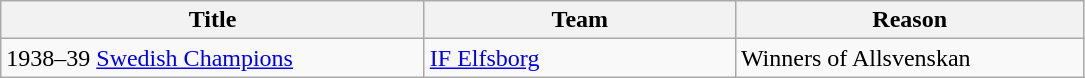<table class="wikitable" style="text-align: left;">
<tr>
<th style="width: 275px;">Title</th>
<th style="width: 200px;">Team</th>
<th style="width: 225px;">Reason</th>
</tr>
<tr>
<td>1938–39 <a href='#'>Swedish Champions</a></td>
<td><a href='#'>IF Elfsborg</a></td>
<td>Winners of Allsvenskan</td>
</tr>
</table>
